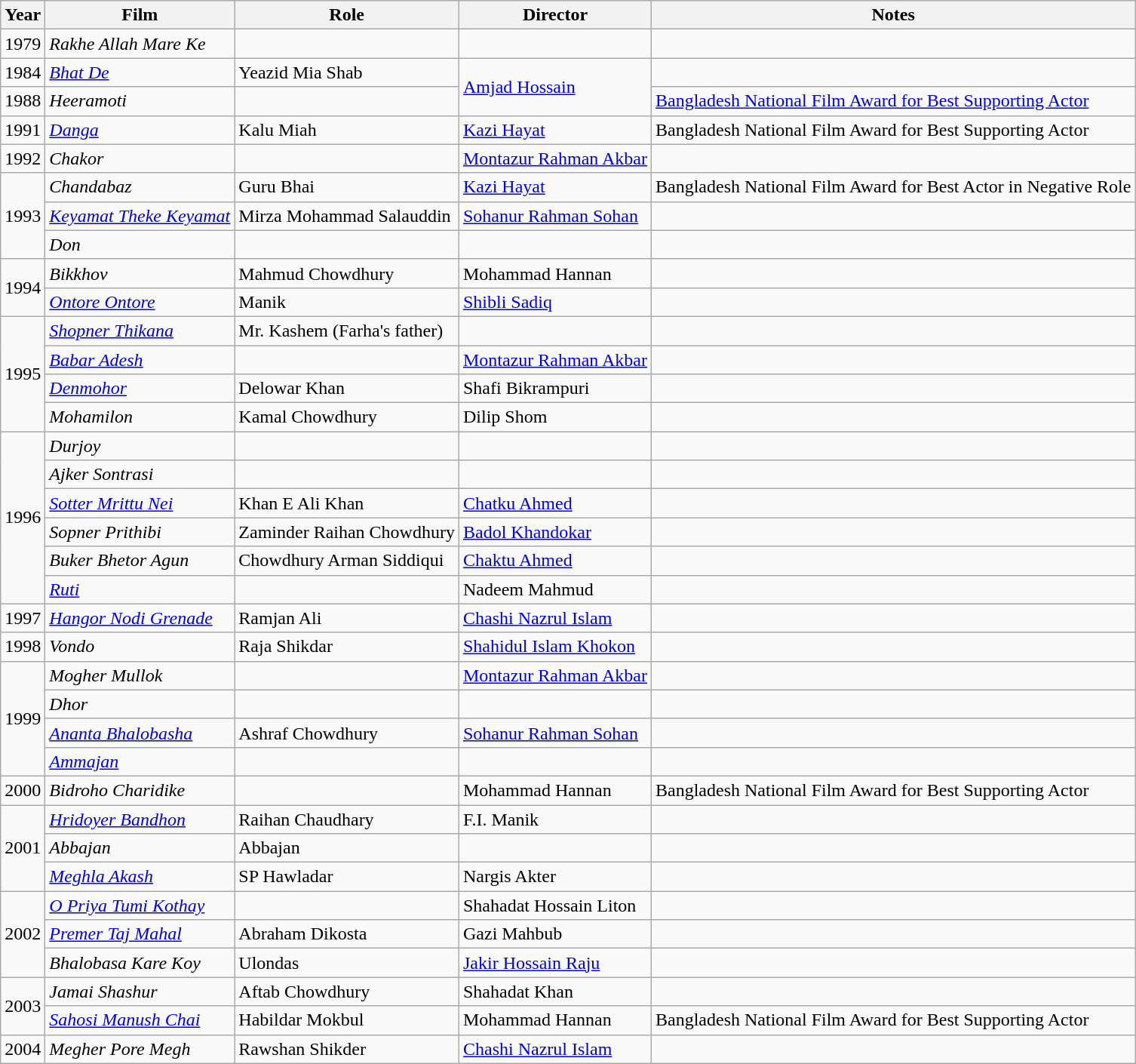<table class="wikitable plainrowheaders sortable">
<tr>
<th scope="col">Year</th>
<th scope="col">Film</th>
<th>Role</th>
<th scope="col">Director</th>
<th scope="col">Notes</th>
</tr>
<tr>
<td>1979</td>
<td><em>Rakhe Allah Mare Ke</em></td>
<td></td>
<td></td>
<td></td>
</tr>
<tr>
<td>1984</td>
<td><em><a href='#'>Bhat De</a></em></td>
<td>Yeazid Mia Shab</td>
<td rowspan="2"><a href='#'>Amjad Hossain</a></td>
<td></td>
</tr>
<tr>
<td>1988</td>
<td><em>Heeramoti</em></td>
<td></td>
<td><a href='#'>Bangladesh National Film Award for Best Supporting Actor</a></td>
</tr>
<tr>
<td>1991</td>
<td><em><a href='#'>Danga</a></em></td>
<td>Kalu Miah</td>
<td><a href='#'>Kazi Hayat</a></td>
<td>Bangladesh National Film Award for Best Supporting Actor</td>
</tr>
<tr>
<td>1992</td>
<td><em>Chakor</em></td>
<td></td>
<td><a href='#'>Montazur Rahman Akbar</a></td>
<td></td>
</tr>
<tr>
<td rowspan="3">1993</td>
<td><em>Chandabaz</em></td>
<td>Guru Bhai</td>
<td><a href='#'>Kazi Hayat</a></td>
<td>Bangladesh National Film Award for Best Actor in Negative Role</td>
</tr>
<tr>
<td><em><a href='#'>Keyamat Theke Keyamat</a></em></td>
<td>Mirza Mohammad Salauddin</td>
<td><a href='#'>Sohanur Rahman Sohan</a></td>
<td></td>
</tr>
<tr>
<td><em>Don</em></td>
<td></td>
<td></td>
<td></td>
</tr>
<tr>
<td rowspan="2">1994</td>
<td><em>Bikkhov</em></td>
<td>Mahmud Chowdhury</td>
<td>Mohammad Hannan</td>
<td></td>
</tr>
<tr>
<td><em><a href='#'>Ontore Ontore</a></em></td>
<td>Manik</td>
<td><a href='#'>Shibli Sadiq</a></td>
<td></td>
</tr>
<tr>
<td rowspan="4">1995</td>
<td><em><a href='#'>Shopner Thikana</a></em></td>
<td>Mr. Kashem (Farha's father)</td>
<td></td>
<td></td>
</tr>
<tr>
<td><em><a href='#'>Babar Adesh</a></em></td>
<td></td>
<td><a href='#'>Montazur Rahman Akbar</a></td>
<td></td>
</tr>
<tr>
<td><em><a href='#'>Denmohor</a></em></td>
<td>Delowar Khan</td>
<td>Shafi Bikrampuri</td>
<td></td>
</tr>
<tr>
<td><em>Mohamilon</em></td>
<td>Kamal Chowdhury</td>
<td>Dilip Shom</td>
<td></td>
</tr>
<tr>
<td rowspan="6">1996</td>
<td><em>Durjoy</em></td>
<td></td>
<td></td>
<td></td>
</tr>
<tr>
<td><em>Ajker Sontrasi</em></td>
<td></td>
<td></td>
<td></td>
</tr>
<tr>
<td><em><a href='#'>Sotter Mrittu Nei</a></em></td>
<td>Khan E Ali Khan</td>
<td><a href='#'>Chatku Ahmed</a></td>
<td></td>
</tr>
<tr>
<td><em>Sopner Prithibi</em></td>
<td>Zaminder Raihan Chowdhury</td>
<td><a href='#'>Badol Khandokar</a></td>
<td></td>
</tr>
<tr>
<td><em>Buker Bhetor Agun</em></td>
<td>Chowdhury Arman Siddiqui</td>
<td><a href='#'>Chaktu Ahmed</a></td>
<td></td>
</tr>
<tr>
<td><em><a href='#'>Ruti</a></em></td>
<td></td>
<td>Nadeem Mahmud</td>
<td></td>
</tr>
<tr>
<td>1997</td>
<td><em><a href='#'>Hangor Nodi Grenade</a></em></td>
<td>Ramjan Ali</td>
<td><a href='#'>Chashi Nazrul Islam</a></td>
<td></td>
</tr>
<tr>
<td>1998</td>
<td><em>Vondo</em></td>
<td>Raja Shikdar</td>
<td><a href='#'>Shahidul Islam Khokon</a></td>
<td></td>
</tr>
<tr>
<td rowspan="4">1999</td>
<td><em>Mogher Mullok</em></td>
<td></td>
<td><a href='#'>Montazur Rahman Akbar</a></td>
<td></td>
</tr>
<tr>
<td><em>Dhor</em></td>
<td></td>
<td></td>
<td></td>
</tr>
<tr>
<td><em><a href='#'>Ananta Bhalobasha</a></em></td>
<td>Ashraf Chowdhury</td>
<td><a href='#'>Sohanur Rahman Sohan</a></td>
<td></td>
</tr>
<tr>
<td><em><a href='#'>Ammajan</a></em></td>
<td></td>
<td></td>
<td></td>
</tr>
<tr>
<td>2000</td>
<td><em>Bidroho Charidike</em></td>
<td></td>
<td>Mohammad Hannan</td>
<td>Bangladesh National Film Award for Best Supporting Actor</td>
</tr>
<tr>
<td rowspan="3">2001</td>
<td><em><a href='#'>Hridoyer Bandhon</a></em></td>
<td>Raihan Chaudhary</td>
<td>F.I. Manik</td>
<td></td>
</tr>
<tr>
<td><em>Abbajan</em></td>
<td>Abbajan</td>
<td></td>
<td></td>
</tr>
<tr>
<td><em><a href='#'>Meghla Akash</a></em></td>
<td>SP Hawladar</td>
<td>Nargis Akter</td>
<td></td>
</tr>
<tr>
<td rowspan="3">2002</td>
<td><em><a href='#'>O Priya Tumi Kothay</a></em></td>
<td></td>
<td>Shahadat Hossain Liton</td>
<td></td>
</tr>
<tr>
<td><em><a href='#'>Premer Taj Mahal</a></em></td>
<td>Abraham Dikosta</td>
<td>Gazi Mahbub</td>
<td></td>
</tr>
<tr>
<td><em>Bhalobasa Kare Koy</em></td>
<td>Ulondas</td>
<td><a href='#'>Jakir Hossain Raju</a></td>
<td></td>
</tr>
<tr>
<td rowspan="2">2003</td>
<td><em>Jamai Shashur</em></td>
<td>Aftab Chowdhury</td>
<td>Shahadat Khan</td>
<td></td>
</tr>
<tr>
<td><em><a href='#'>Sahosi Manush Chai</a></em></td>
<td>Habildar Mokbul</td>
<td>Mohammad Hannan</td>
<td>Bangladesh National Film Award for Best Supporting Actor</td>
</tr>
<tr>
<td>2004</td>
<td><em>Megher Pore Megh</em></td>
<td>Rawshan Shikder</td>
<td><a href='#'>Chashi Nazrul Islam</a></td>
<td></td>
</tr>
</table>
